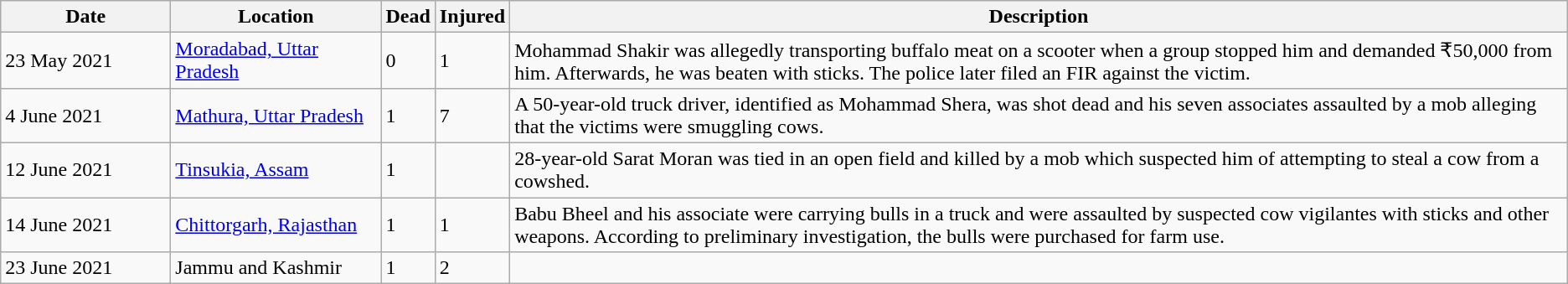<table class="wikitable sortable">
<tr>
<th scope="col" style="width: 8rem;">Date</th>
<th scope="col" style="width: 10rem;">Location</th>
<th data-sort-type="number">Dead</th>
<th data-sort-type="number">Injured</th>
<th class="unsortable">Description</th>
</tr>
<tr>
<td>23 May 2021</td>
<td><a href='#'>Moradabad, Uttar Pradesh</a></td>
<td>0</td>
<td>1</td>
<td>Mohammad Shakir was allegedly transporting buffalo meat on a scooter when a group stopped him and demanded ₹50,000 from him. Afterwards, he was beaten with sticks. The police later filed an FIR against the victim.</td>
</tr>
<tr>
<td>4 June 2021</td>
<td><a href='#'>Mathura, Uttar Pradesh</a></td>
<td>1</td>
<td>7</td>
<td>A 50-year-old truck driver, identified as Mohammad Shera, was shot dead and his seven associates assaulted by a mob alleging that the victims were smuggling cows.</td>
</tr>
<tr>
<td>12 June 2021</td>
<td><a href='#'>Tinsukia, Assam</a></td>
<td>1</td>
<td></td>
<td>28-year-old Sarat Moran was tied in an open field and killed by a mob which suspected him of attempting to steal a cow from a cowshed.</td>
</tr>
<tr>
<td>14 June 2021</td>
<td><a href='#'>Chittorgarh, Rajasthan</a></td>
<td>1</td>
<td>1</td>
<td>Babu Bheel and his associate were carrying bulls in a truck and were assaulted by suspected cow vigilantes with sticks and other weapons. According to preliminary investigation, the bulls were purchased for farm use.</td>
</tr>
<tr>
<td>23 June 2021</td>
<td>Jammu and Kashmir</td>
<td>1</td>
<td>2</td>
<td></td>
</tr>
</table>
